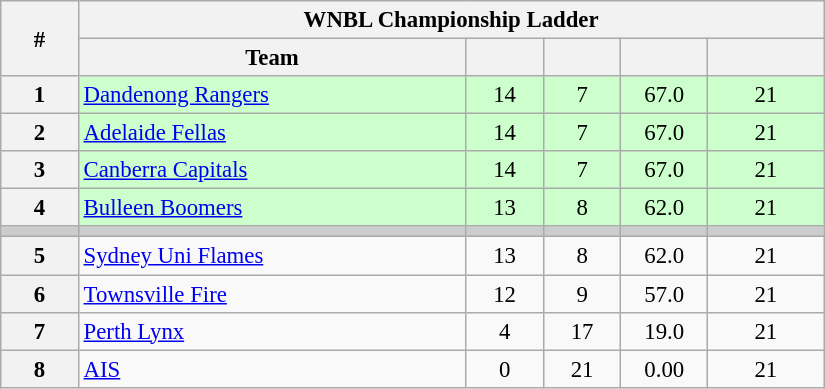<table class="wikitable" width="43.5%" style="font-size:95%; text-align:center">
<tr>
<th width="5%" rowspan=2>#</th>
<th colspan="6" align="center"><strong>WNBL Championship Ladder</strong></th>
</tr>
<tr>
<th width="25%">Team</th>
<th width="5%"></th>
<th width="5%"></th>
<th width="5%"></th>
<th width="7.5%"></th>
</tr>
<tr style="background-color:#CCFFCC">
<th>1</th>
<td style="text-align:left;"><a href='#'>Dandenong Rangers</a></td>
<td>14</td>
<td>7</td>
<td>67.0</td>
<td>21</td>
</tr>
<tr style="background-color:#CCFFCC">
<th>2</th>
<td style="text-align:left;"><a href='#'>Adelaide Fellas</a></td>
<td>14</td>
<td>7</td>
<td>67.0</td>
<td>21</td>
</tr>
<tr style="background-color:#CCFFCC">
<th>3</th>
<td style="text-align:left;"><a href='#'>Canberra Capitals</a></td>
<td>14</td>
<td>7</td>
<td>67.0</td>
<td>21</td>
</tr>
<tr style="background-color:#CCFFCC">
<th>4</th>
<td style="text-align:left;"><a href='#'>Bulleen Boomers</a></td>
<td>13</td>
<td>8</td>
<td>62.0</td>
<td>21</td>
</tr>
<tr style="background-color:#cccccc;">
<td></td>
<td></td>
<td></td>
<td></td>
<td></td>
<td></td>
</tr>
<tr>
<th>5</th>
<td style="text-align:left;"><a href='#'>Sydney Uni Flames</a></td>
<td>13</td>
<td>8</td>
<td>62.0</td>
<td>21</td>
</tr>
<tr>
<th>6</th>
<td style="text-align:left;"><a href='#'>Townsville Fire</a></td>
<td>12</td>
<td>9</td>
<td>57.0</td>
<td>21</td>
</tr>
<tr>
<th>7</th>
<td style="text-align:left;"><a href='#'>Perth Lynx</a></td>
<td>4</td>
<td>17</td>
<td>19.0</td>
<td>21</td>
</tr>
<tr>
<th>8</th>
<td style="text-align:left;"><a href='#'>AIS</a></td>
<td>0</td>
<td>21</td>
<td>0.00</td>
<td>21</td>
</tr>
</table>
